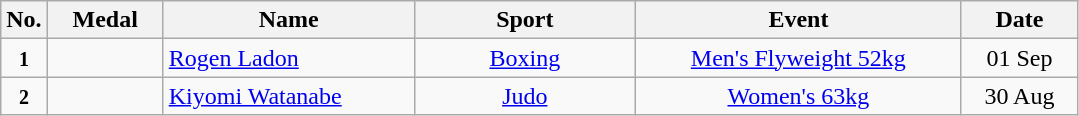<table class="wikitable" style="font-size:100%; text-align:center">
<tr>
<th width="10">No.</th>
<th width="70">Medal</th>
<th width="160">Name</th>
<th width="140">Sport</th>
<th width="210">Event</th>
<th width="70">Date</th>
</tr>
<tr>
<td><small><strong>1</strong></small></td>
<td></td>
<td align=left><a href='#'>Rogen Ladon</a></td>
<td> <a href='#'>Boxing</a></td>
<td><a href='#'>Men's Flyweight 52kg</a></td>
<td>01 Sep</td>
</tr>
<tr>
<td><small><strong>2</strong></small></td>
<td></td>
<td align=left><a href='#'>Kiyomi Watanabe</a></td>
<td>  <a href='#'>Judo</a></td>
<td><a href='#'>Women's 63kg</a></td>
<td>30 Aug</td>
</tr>
</table>
